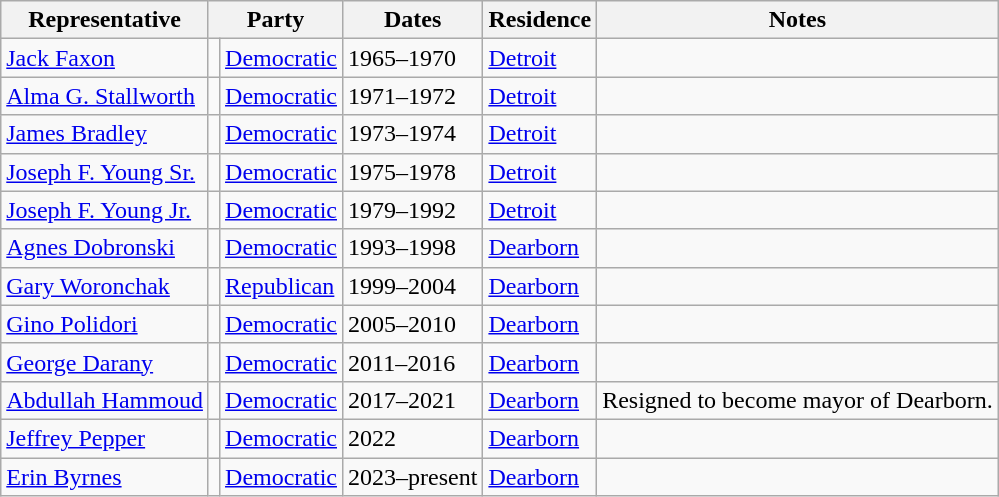<table class=wikitable>
<tr valign=bottom>
<th>Representative</th>
<th colspan="2">Party</th>
<th>Dates</th>
<th>Residence</th>
<th>Notes</th>
</tr>
<tr>
<td><a href='#'>Jack Faxon</a></td>
<td bgcolor=></td>
<td><a href='#'>Democratic</a></td>
<td>1965–1970</td>
<td><a href='#'>Detroit</a></td>
<td></td>
</tr>
<tr>
<td><a href='#'>Alma G. Stallworth</a></td>
<td bgcolor=></td>
<td><a href='#'>Democratic</a></td>
<td>1971–1972</td>
<td><a href='#'>Detroit</a></td>
<td></td>
</tr>
<tr>
<td><a href='#'>James Bradley</a></td>
<td bgcolor=></td>
<td><a href='#'>Democratic</a></td>
<td>1973–1974</td>
<td><a href='#'>Detroit</a></td>
<td></td>
</tr>
<tr>
<td><a href='#'>Joseph F. Young Sr.</a></td>
<td bgcolor=></td>
<td><a href='#'>Democratic</a></td>
<td>1975–1978</td>
<td><a href='#'>Detroit</a></td>
<td></td>
</tr>
<tr>
<td><a href='#'>Joseph F. Young Jr.</a></td>
<td bgcolor=></td>
<td><a href='#'>Democratic</a></td>
<td>1979–1992</td>
<td><a href='#'>Detroit</a></td>
<td></td>
</tr>
<tr>
<td><a href='#'>Agnes Dobronski</a></td>
<td bgcolor=></td>
<td><a href='#'>Democratic</a></td>
<td>1993–1998</td>
<td><a href='#'>Dearborn</a></td>
<td></td>
</tr>
<tr>
<td><a href='#'>Gary Woronchak</a></td>
<td bgcolor=></td>
<td><a href='#'>Republican</a></td>
<td>1999–2004</td>
<td><a href='#'>Dearborn</a></td>
<td></td>
</tr>
<tr>
<td><a href='#'>Gino Polidori</a></td>
<td bgcolor=></td>
<td><a href='#'>Democratic</a></td>
<td>2005–2010</td>
<td><a href='#'>Dearborn</a></td>
<td></td>
</tr>
<tr>
<td><a href='#'>George Darany</a></td>
<td bgcolor=></td>
<td><a href='#'>Democratic</a></td>
<td>2011–2016</td>
<td><a href='#'>Dearborn</a></td>
<td></td>
</tr>
<tr>
<td><a href='#'>Abdullah Hammoud</a></td>
<td bgcolor=></td>
<td><a href='#'>Democratic</a></td>
<td>2017–2021</td>
<td><a href='#'>Dearborn</a></td>
<td>Resigned to become mayor of Dearborn.</td>
</tr>
<tr>
<td><a href='#'>Jeffrey Pepper</a></td>
<td bgcolor=></td>
<td><a href='#'>Democratic</a></td>
<td>2022</td>
<td><a href='#'>Dearborn</a></td>
<td></td>
</tr>
<tr>
<td><a href='#'>Erin Byrnes</a></td>
<td bgcolor=></td>
<td><a href='#'>Democratic</a></td>
<td>2023–present</td>
<td><a href='#'>Dearborn</a></td>
<td></td>
</tr>
</table>
